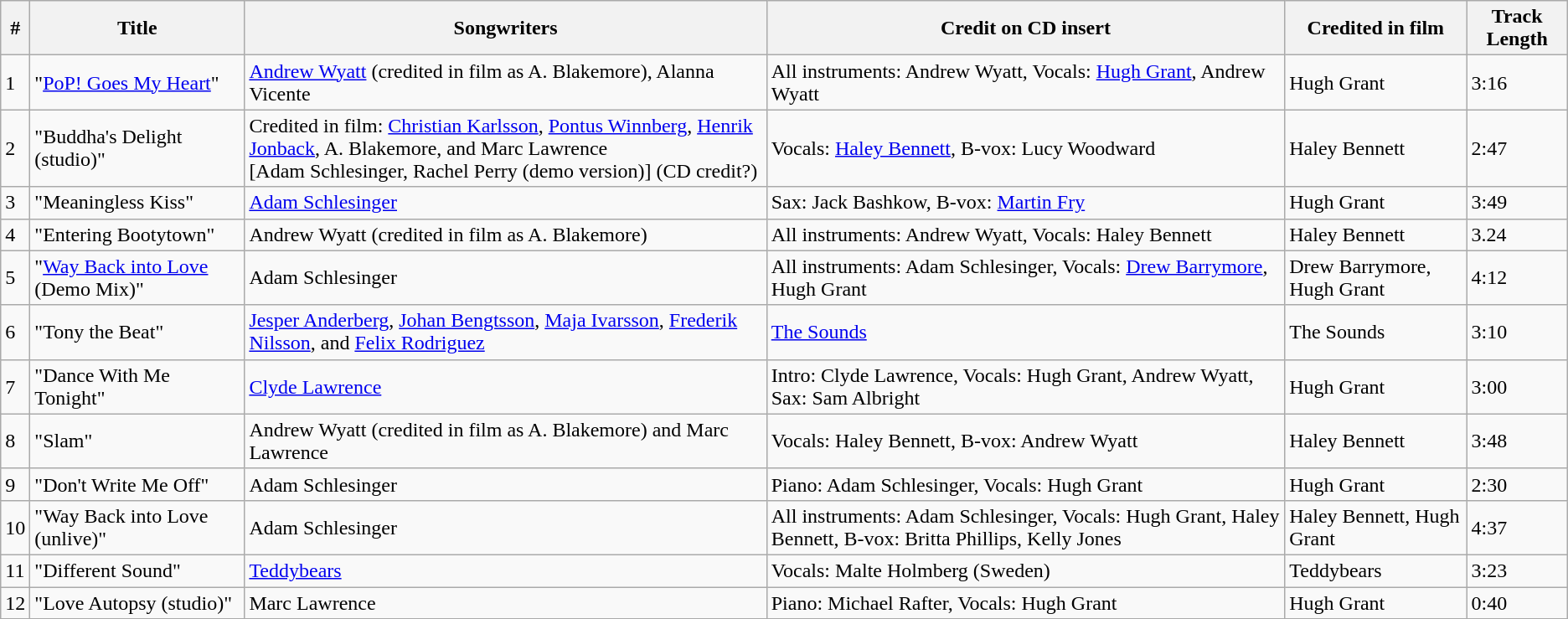<table class="wikitable">
<tr>
<th>#</th>
<th>Title</th>
<th>Songwriters</th>
<th>Credit on CD insert</th>
<th>Credited in film</th>
<th>Track Length</th>
</tr>
<tr>
<td>1</td>
<td>"<a href='#'>PoP! Goes My Heart</a>"</td>
<td><a href='#'>Andrew Wyatt</a> (credited in film as A. Blakemore), Alanna Vicente</td>
<td>All instruments: Andrew Wyatt, Vocals: <a href='#'>Hugh Grant</a>, Andrew Wyatt</td>
<td>Hugh Grant</td>
<td>3:16</td>
</tr>
<tr>
<td>2</td>
<td>"Buddha's Delight (studio)"</td>
<td>Credited in film: <a href='#'>Christian Karlsson</a>, <a href='#'>Pontus Winnberg</a>, <a href='#'>Henrik Jonback</a>, A. Blakemore, and Marc Lawrence<br>[Adam Schlesinger, Rachel Perry (demo version)] (CD credit?)</td>
<td>Vocals: <a href='#'>Haley Bennett</a>, B-vox: Lucy Woodward</td>
<td>Haley Bennett</td>
<td>2:47</td>
</tr>
<tr>
<td>3</td>
<td>"Meaningless Kiss"</td>
<td><a href='#'>Adam Schlesinger</a></td>
<td>Sax: Jack Bashkow, B-vox: <a href='#'>Martin Fry</a></td>
<td>Hugh Grant</td>
<td>3:49</td>
</tr>
<tr>
<td>4</td>
<td>"Entering Bootytown"</td>
<td>Andrew Wyatt (credited in film as A. Blakemore)</td>
<td>All instruments: Andrew Wyatt,  Vocals: Haley Bennett</td>
<td>Haley Bennett</td>
<td>3.24</td>
</tr>
<tr>
<td>5</td>
<td>"<a href='#'>Way Back into Love</a> (Demo Mix)"</td>
<td>Adam Schlesinger</td>
<td>All instruments: Adam Schlesinger, Vocals: <a href='#'>Drew Barrymore</a>, Hugh Grant</td>
<td>Drew Barrymore, Hugh Grant</td>
<td>4:12</td>
</tr>
<tr>
<td>6</td>
<td>"Tony the Beat"</td>
<td><a href='#'>Jesper Anderberg</a>, <a href='#'>Johan Bengtsson</a>, <a href='#'>Maja Ivarsson</a>, <a href='#'>Frederik Nilsson</a>, and <a href='#'>Felix Rodriguez</a></td>
<td><a href='#'>The Sounds</a></td>
<td>The Sounds</td>
<td>3:10</td>
</tr>
<tr>
<td>7</td>
<td>"Dance With Me Tonight"</td>
<td><a href='#'>Clyde Lawrence</a></td>
<td>Intro: Clyde Lawrence, Vocals: Hugh Grant, Andrew Wyatt, Sax: Sam Albright</td>
<td>Hugh Grant</td>
<td>3:00</td>
</tr>
<tr>
<td>8</td>
<td>"Slam"</td>
<td>Andrew Wyatt (credited in film as A. Blakemore) and Marc Lawrence</td>
<td>Vocals: Haley Bennett, B-vox: Andrew Wyatt</td>
<td>Haley Bennett</td>
<td>3:48</td>
</tr>
<tr>
<td>9</td>
<td>"Don't Write Me Off"</td>
<td>Adam Schlesinger</td>
<td>Piano: Adam Schlesinger, Vocals: Hugh Grant</td>
<td>Hugh Grant</td>
<td>2:30</td>
</tr>
<tr>
<td>10</td>
<td>"Way Back into Love (unlive)"</td>
<td>Adam Schlesinger</td>
<td>All instruments: Adam Schlesinger, Vocals: Hugh Grant, Haley Bennett, B-vox: Britta Phillips, Kelly Jones</td>
<td>Haley Bennett, Hugh Grant</td>
<td>4:37</td>
</tr>
<tr>
<td>11</td>
<td>"Different Sound"</td>
<td><a href='#'>Teddybears</a></td>
<td>Vocals: Malte Holmberg (Sweden)</td>
<td>Teddybears</td>
<td>3:23</td>
</tr>
<tr>
<td>12</td>
<td>"Love Autopsy (studio)"</td>
<td>Marc Lawrence</td>
<td>Piano: Michael Rafter, Vocals: Hugh Grant</td>
<td>Hugh Grant</td>
<td>0:40</td>
</tr>
<tr>
</tr>
</table>
